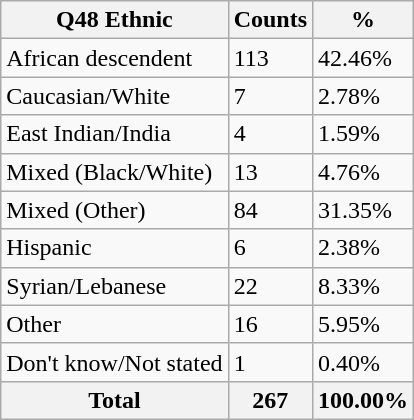<table class="wikitable sortable">
<tr>
<th>Q48 Ethnic</th>
<th>Counts</th>
<th>%</th>
</tr>
<tr>
<td>African descendent</td>
<td>113</td>
<td>42.46%</td>
</tr>
<tr>
<td>Caucasian/White</td>
<td>7</td>
<td>2.78%</td>
</tr>
<tr>
<td>East Indian/India</td>
<td>4</td>
<td>1.59%</td>
</tr>
<tr>
<td>Mixed (Black/White)</td>
<td>13</td>
<td>4.76%</td>
</tr>
<tr>
<td>Mixed (Other)</td>
<td>84</td>
<td>31.35%</td>
</tr>
<tr>
<td>Hispanic</td>
<td>6</td>
<td>2.38%</td>
</tr>
<tr>
<td>Syrian/Lebanese</td>
<td>22</td>
<td>8.33%</td>
</tr>
<tr>
<td>Other</td>
<td>16</td>
<td>5.95%</td>
</tr>
<tr>
<td>Don't know/Not stated</td>
<td>1</td>
<td>0.40%</td>
</tr>
<tr>
<th>Total</th>
<th>267</th>
<th>100.00%</th>
</tr>
</table>
